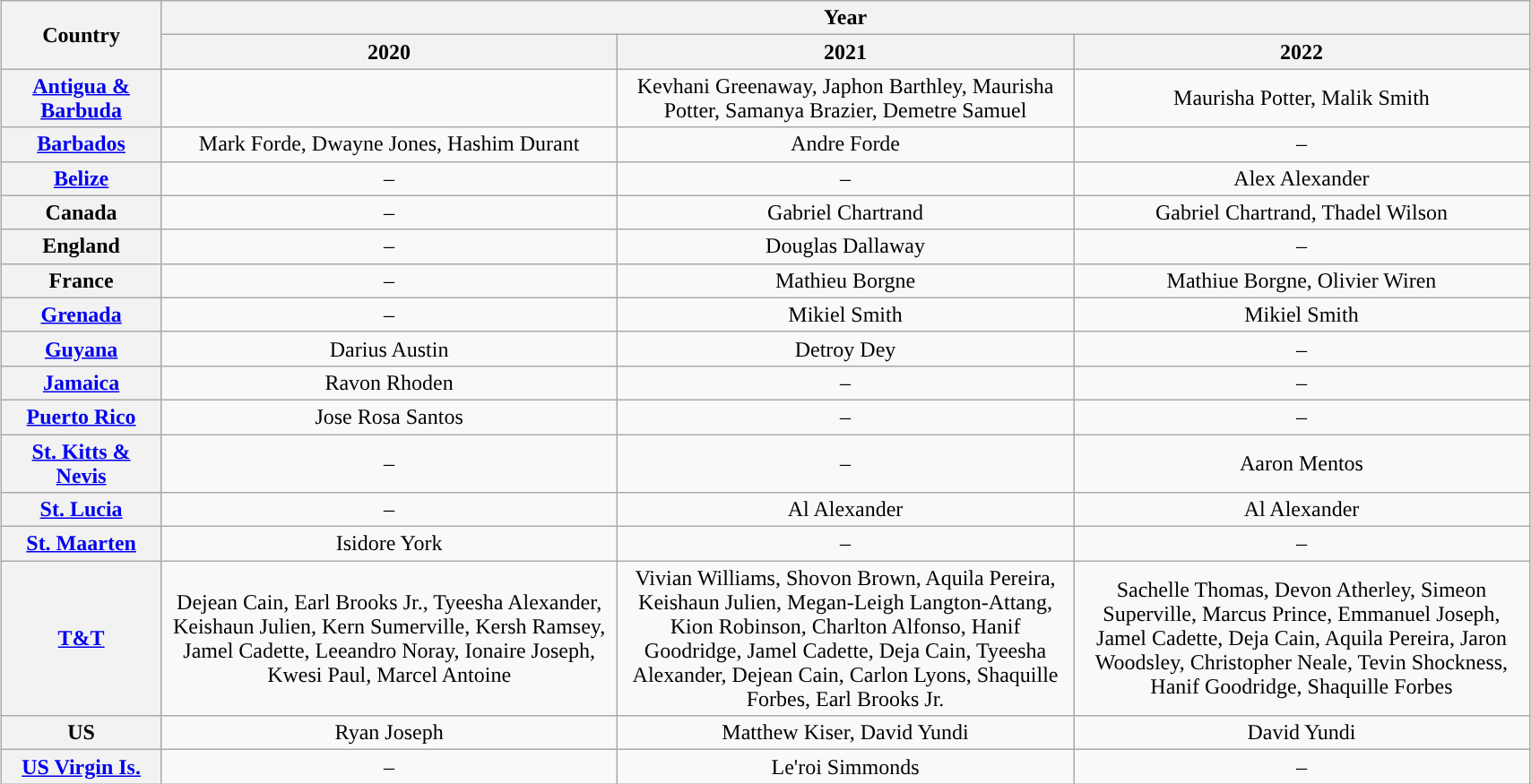<table class="wikitable plainrowheaders" style="margin-left: auto; margin-right: auto; border: none; text-align:center; font-size:100%" width="90%;">
<tr>
<th style="width:7%;" rowspan="2">Country</th>
<th style="width:40%;" colspan="3">Year</th>
</tr>
<tr>
<th style="width:20%;">2020</th>
<th style="width:20%;">2021</th>
<th style="width:20%;">2022</th>
</tr>
<tr>
<th scope="row" style="text-align:center;"><a href='#'>Antigua & Barbuda</a></th>
<td></td>
<td>Kevhani Greenaway, Japhon Barthley, Maurisha Potter, Samanya Brazier, Demetre Samuel</td>
<td>Maurisha Potter, Malik Smith</td>
</tr>
<tr>
<th scope="row" style="text-align:center;"><a href='#'>Barbados</a></th>
<td>Mark Forde, Dwayne Jones, Hashim Durant</td>
<td>Andre Forde</td>
<td>–</td>
</tr>
<tr>
<th scope="row" style="text-align:center;"><a href='#'>Belize</a></th>
<td>–</td>
<td>–</td>
<td>Alex Alexander</td>
</tr>
<tr>
<th scope="row" style="text-align:center;">Canada</th>
<td>–</td>
<td>Gabriel Chartrand</td>
<td>Gabriel Chartrand, Thadel Wilson</td>
</tr>
<tr>
<th scope="row" style="text-align:center;">England</th>
<td>–</td>
<td>Douglas Dallaway</td>
<td>–</td>
</tr>
<tr>
<th scope="row" style="text-align:center;">France</th>
<td>–</td>
<td>Mathieu Borgne</td>
<td>Mathiue Borgne, Olivier Wiren</td>
</tr>
<tr>
<th scope="row" style="text-align:center;"><a href='#'>Grenada</a></th>
<td>–</td>
<td>Mikiel Smith</td>
<td>Mikiel Smith</td>
</tr>
<tr>
<th scope="row" style="text-align:center;"><a href='#'>Guyana</a></th>
<td>Darius Austin</td>
<td>Detroy Dey</td>
<td>–</td>
</tr>
<tr>
<th scope="row" style="text-align:center;"><a href='#'>Jamaica</a></th>
<td>Ravon Rhoden</td>
<td>–</td>
<td>–</td>
</tr>
<tr>
<th scope="row" style="text-align:center;"><a href='#'>Puerto Rico</a></th>
<td>Jose Rosa Santos</td>
<td>–</td>
<td>–</td>
</tr>
<tr>
<th scope="row" style="text-align:center;"><a href='#'>St. Kitts & Nevis</a></th>
<td>–</td>
<td>–</td>
<td>Aaron Mentos</td>
</tr>
<tr>
<th scope="row" style="text-align:center;"><a href='#'>St. Lucia</a></th>
<td>–</td>
<td>Al Alexander</td>
<td>Al Alexander</td>
</tr>
<tr>
<th scope="row" style="text-align:center;"><a href='#'>St. Maarten</a></th>
<td>Isidore York</td>
<td>–</td>
<td>–</td>
</tr>
<tr>
<th scope="row" style="text-align:center;"><a href='#'>T&T</a></th>
<td>Dejean Cain, Earl Brooks Jr., Tyeesha Alexander, Keishaun Julien, Kern Sumerville, Kersh Ramsey, Jamel Cadette, Leeandro Noray, Ionaire Joseph, Kwesi Paul, Marcel Antoine</td>
<td>Vivian Williams, Shovon Brown, Aquila Pereira, Keishaun Julien, Megan-Leigh Langton-Attang, Kion Robinson, Charlton Alfonso, Hanif Goodridge, Jamel Cadette, Deja Cain, Tyeesha Alexander, Dejean Cain, Carlon Lyons, Shaquille Forbes, Earl Brooks Jr.</td>
<td>Sachelle Thomas, Devon Atherley, Simeon Superville, Marcus Prince, Emmanuel Joseph, Jamel Cadette, Deja Cain, Aquila Pereira, Jaron Woodsley, Christopher Neale, Tevin Shockness, Hanif Goodridge, Shaquille Forbes</td>
</tr>
<tr>
<th scope="row" style="text-align:center;">US</th>
<td>Ryan Joseph</td>
<td>Matthew Kiser, David Yundi</td>
<td>David Yundi</td>
</tr>
<tr>
<th scope="row" style="text-align:center;"><a href='#'>US Virgin Is.</a></th>
<td>–</td>
<td>Le'roi Simmonds</td>
<td>–</td>
</tr>
<tr>
</tr>
</table>
